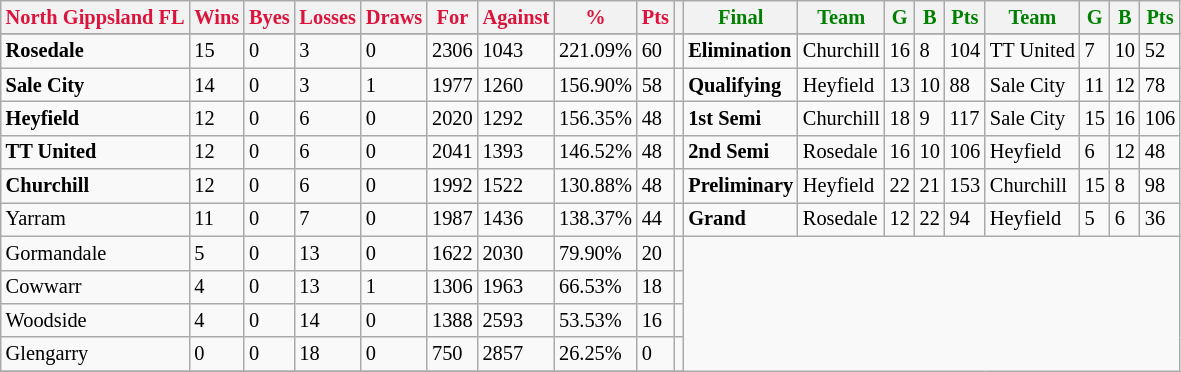<table style="font-size: 85%; text-align: left;" class="wikitable">
<tr>
<th style="color:crimson">North Gippsland FL</th>
<th style="color:crimson">Wins</th>
<th style="color:crimson">Byes</th>
<th style="color:crimson">Losses</th>
<th style="color:crimson">Draws</th>
<th style="color:crimson">For</th>
<th style="color:crimson">Against</th>
<th style="color:crimson">%</th>
<th style="color:crimson">Pts</th>
<th></th>
<th style="color:green">Final</th>
<th style="color:green">Team</th>
<th style="color:green">G</th>
<th style="color:green">B</th>
<th style="color:green">Pts</th>
<th style="color:green">Team</th>
<th style="color:green">G</th>
<th style="color:green">B</th>
<th style="color:green">Pts</th>
</tr>
<tr>
</tr>
<tr>
</tr>
<tr>
<td><strong>	Rosedale	</strong></td>
<td>15</td>
<td>0</td>
<td>3</td>
<td>0</td>
<td>2306</td>
<td>1043</td>
<td>221.09%</td>
<td>60</td>
<td></td>
<td><strong>Elimination</strong></td>
<td>Churchill</td>
<td>16</td>
<td>8</td>
<td>104</td>
<td>TT United</td>
<td>7</td>
<td>10</td>
<td>52</td>
</tr>
<tr>
<td><strong>	Sale City	</strong></td>
<td>14</td>
<td>0</td>
<td>3</td>
<td>1</td>
<td>1977</td>
<td>1260</td>
<td>156.90%</td>
<td>58</td>
<td></td>
<td><strong>Qualifying</strong></td>
<td>Heyfield</td>
<td>13</td>
<td>10</td>
<td>88</td>
<td>Sale City</td>
<td>11</td>
<td>12</td>
<td>78</td>
</tr>
<tr>
<td><strong>	Heyfield	</strong></td>
<td>12</td>
<td>0</td>
<td>6</td>
<td>0</td>
<td>2020</td>
<td>1292</td>
<td>156.35%</td>
<td>48</td>
<td></td>
<td><strong>1st Semi</strong></td>
<td>Churchill</td>
<td>18</td>
<td>9</td>
<td>117</td>
<td>Sale City</td>
<td>15</td>
<td>16</td>
<td>106</td>
</tr>
<tr>
<td><strong>	TT United	</strong></td>
<td>12</td>
<td>0</td>
<td>6</td>
<td>0</td>
<td>2041</td>
<td>1393</td>
<td>146.52%</td>
<td>48</td>
<td></td>
<td><strong>2nd Semi</strong></td>
<td>Rosedale</td>
<td>16</td>
<td>10</td>
<td>106</td>
<td>Heyfield</td>
<td>6</td>
<td>12</td>
<td>48</td>
</tr>
<tr ||>
<td><strong>	Churchill	</strong></td>
<td>12</td>
<td>0</td>
<td>6</td>
<td>0</td>
<td>1992</td>
<td>1522</td>
<td>130.88%</td>
<td>48</td>
<td></td>
<td><strong>Preliminary</strong></td>
<td>Heyfield</td>
<td>22</td>
<td>21</td>
<td>153</td>
<td>Churchill</td>
<td>15</td>
<td>8</td>
<td>98</td>
</tr>
<tr>
<td>Yarram</td>
<td>11</td>
<td>0</td>
<td>7</td>
<td>0</td>
<td>1987</td>
<td>1436</td>
<td>138.37%</td>
<td>44</td>
<td></td>
<td><strong>Grand</strong></td>
<td>Rosedale</td>
<td>12</td>
<td>22</td>
<td>94</td>
<td>Heyfield</td>
<td>5</td>
<td>6</td>
<td>36</td>
</tr>
<tr>
<td>Gormandale</td>
<td>5</td>
<td>0</td>
<td>13</td>
<td>0</td>
<td>1622</td>
<td>2030</td>
<td>79.90%</td>
<td>20</td>
<td></td>
</tr>
<tr>
<td>Cowwarr</td>
<td>4</td>
<td>0</td>
<td>13</td>
<td>1</td>
<td>1306</td>
<td>1963</td>
<td>66.53%</td>
<td>18</td>
<td></td>
</tr>
<tr>
<td>Woodside</td>
<td>4</td>
<td>0</td>
<td>14</td>
<td>0</td>
<td>1388</td>
<td>2593</td>
<td>53.53%</td>
<td>16</td>
<td></td>
</tr>
<tr>
<td>Glengarry</td>
<td>0</td>
<td>0</td>
<td>18</td>
<td>0</td>
<td>750</td>
<td>2857</td>
<td>26.25%</td>
<td>0</td>
<td></td>
</tr>
<tr>
</tr>
</table>
